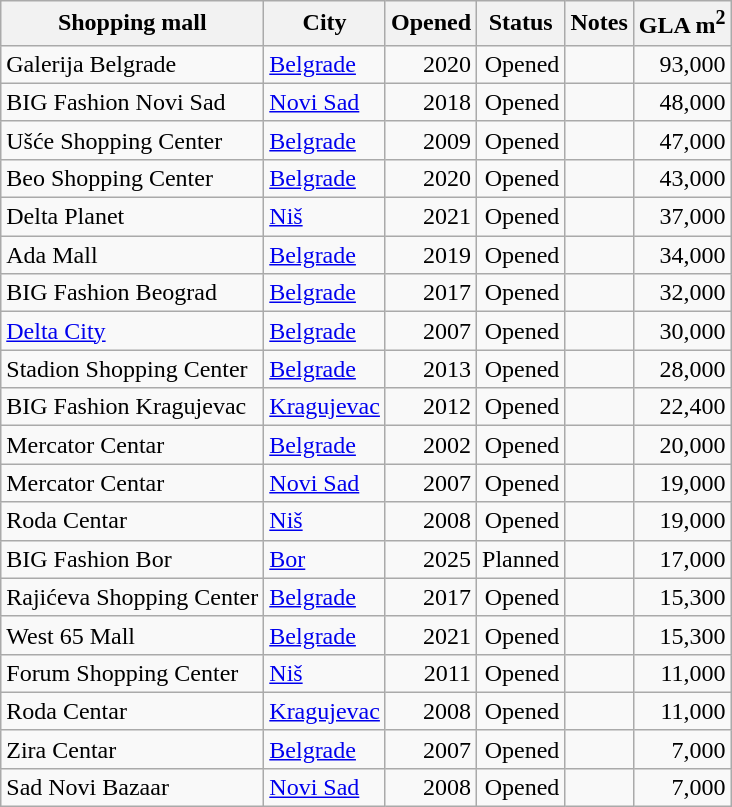<table class="wikitable sortable">
<tr>
<th>Shopping mall</th>
<th>City</th>
<th>Opened</th>
<th>Status</th>
<th>Notes</th>
<th>GLA m<sup>2</sup></th>
</tr>
<tr>
<td>Galerija Belgrade</td>
<td><a href='#'>Belgrade</a></td>
<td style="text-align:right;">2020</td>
<td style="text-align:right;">Opened</td>
<td style="text-align:center;"></td>
<td style="text-align:right;">93,000</td>
</tr>
<tr>
<td>BIG Fashion Novi Sad</td>
<td><a href='#'>Novi Sad</a></td>
<td style="text-align:right;">2018</td>
<td style="text-align:right;">Opened</td>
<td style="text-align:center;"></td>
<td style="text-align:right;">48,000</td>
</tr>
<tr>
<td>Ušće Shopping Center</td>
<td><a href='#'>Belgrade</a></td>
<td style="text-align:right;">2009</td>
<td style="text-align:right;">Opened</td>
<td style="text-align:center;"></td>
<td style="text-align:right;">47,000</td>
</tr>
<tr>
<td>Beo Shopping Center</td>
<td><a href='#'>Belgrade</a></td>
<td style="text-align:right;">2020</td>
<td style="text-align:right;">Opened</td>
<td style="text-align:center;"></td>
<td style="text-align:right;">43,000</td>
</tr>
<tr>
<td>Delta Planet</td>
<td><a href='#'>Niš</a></td>
<td style="text-align:right;">2021</td>
<td style="text-align:right;">Opened</td>
<td style="text-align:center;"></td>
<td style="text-align:right;">37,000</td>
</tr>
<tr>
<td>Ada Mall</td>
<td><a href='#'>Belgrade</a></td>
<td style="text-align:right;">2019</td>
<td style="text-align:right;">Opened</td>
<td style="text-align:center;"></td>
<td style="text-align:right;">34,000</td>
</tr>
<tr>
<td>BIG Fashion Beograd</td>
<td><a href='#'>Belgrade</a></td>
<td style="text-align:right;">2017</td>
<td style="text-align:right;">Opened</td>
<td style="text-align:center;"></td>
<td style="text-align:right;">32,000</td>
</tr>
<tr>
<td><a href='#'>Delta City</a></td>
<td><a href='#'>Belgrade</a></td>
<td style="text-align:right;">2007</td>
<td style="text-align:right;">Opened</td>
<td style="text-align:center;"></td>
<td style="text-align:right;">30,000</td>
</tr>
<tr>
<td>Stadion Shopping Center</td>
<td><a href='#'>Belgrade</a></td>
<td style="text-align:right;">2013</td>
<td style="text-align:right;">Opened</td>
<td style="text-align:center;"></td>
<td style="text-align:right;">28,000</td>
</tr>
<tr>
<td>BIG Fashion Kragujevac</td>
<td><a href='#'>Kragujevac</a></td>
<td style="text-align:right;">2012</td>
<td style="text-align:right;">Opened</td>
<td style="text-align:center;"></td>
<td style="text-align:right;">22,400</td>
</tr>
<tr>
<td>Mercator Centar</td>
<td><a href='#'>Belgrade</a></td>
<td style="text-align:right;">2002</td>
<td style="text-align:right;">Opened</td>
<td style="text-align:center;"></td>
<td style="text-align:right;">20,000</td>
</tr>
<tr>
<td>Mercator Centar</td>
<td><a href='#'>Novi Sad</a></td>
<td style="text-align:right;">2007</td>
<td style="text-align:right;">Opened</td>
<td style="text-align:center;"></td>
<td style="text-align:right;">19,000</td>
</tr>
<tr>
<td>Roda Centar</td>
<td><a href='#'>Niš</a></td>
<td style="text-align:right;">2008</td>
<td style="text-align:right;">Opened</td>
<td style="text-align:center;"></td>
<td style="text-align:right;">19,000</td>
</tr>
<tr>
<td>BIG Fashion Bor</td>
<td><a href='#'>Bor</a></td>
<td style="text-align:right;">2025</td>
<td style="text-align:right;">Planned</td>
<td style="text-align:center;"></td>
<td style="text-align:right;">17,000</td>
</tr>
<tr>
<td>Rajićeva Shopping Center</td>
<td><a href='#'>Belgrade</a></td>
<td style="text-align:right;">2017</td>
<td style="text-align:right;">Opened</td>
<td style="text-align:center;"></td>
<td style="text-align:right;">15,300</td>
</tr>
<tr>
<td>West 65 Mall</td>
<td><a href='#'>Belgrade</a></td>
<td style="text-align:right;">2021</td>
<td style="text-align:right;">Opened</td>
<td style="text-align:center;"></td>
<td style="text-align:right;">15,300</td>
</tr>
<tr>
<td>Forum Shopping Center</td>
<td><a href='#'>Niš</a></td>
<td style="text-align:right;">2011</td>
<td style="text-align:right;">Opened</td>
<td style="text-align:center;"></td>
<td style="text-align:right;">11,000</td>
</tr>
<tr>
<td>Roda Centar</td>
<td><a href='#'>Kragujevac</a></td>
<td style="text-align:right;">2008</td>
<td style="text-align:right;">Opened</td>
<td style="text-align:center;"></td>
<td style="text-align:right;">11,000</td>
</tr>
<tr>
<td>Zira Centar</td>
<td><a href='#'>Belgrade</a></td>
<td style="text-align:right;">2007</td>
<td style="text-align:right;">Opened</td>
<td style="text-align:center;"></td>
<td style="text-align:right;">7,000</td>
</tr>
<tr>
<td>Sad Novi Bazaar</td>
<td><a href='#'>Novi Sad</a></td>
<td style="text-align:right;">2008</td>
<td style="text-align:right;">Opened</td>
<td style="text-align:center;"></td>
<td style="text-align:right;">7,000</td>
</tr>
</table>
